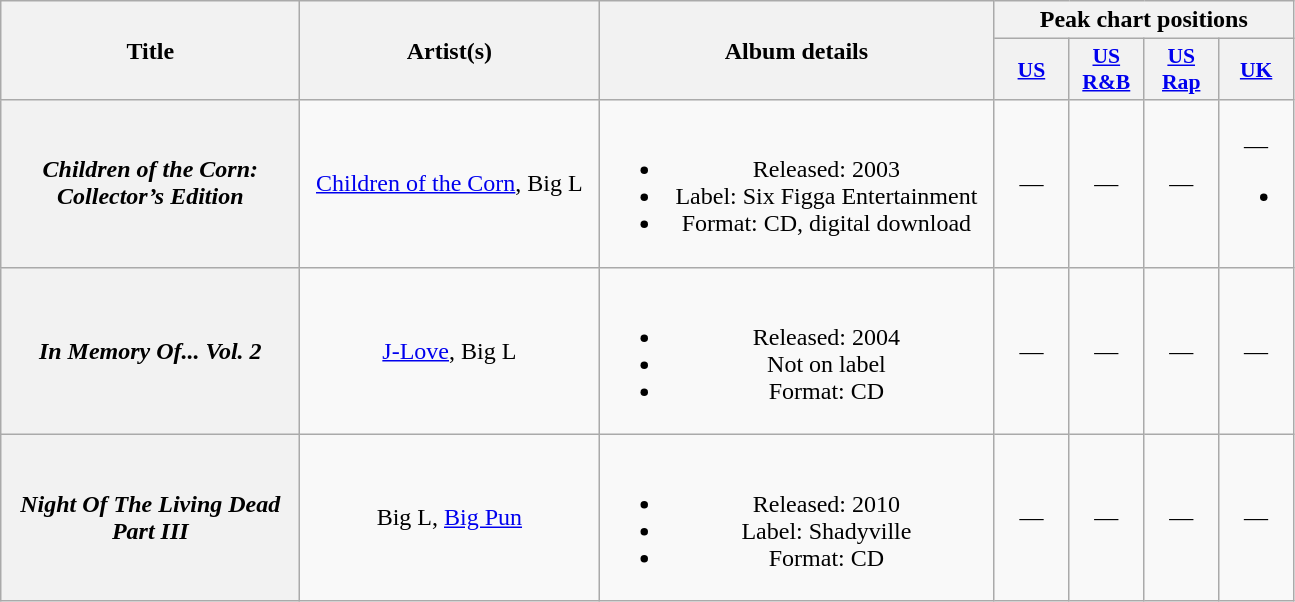<table class="wikitable plainrowheaders" style="text-align:center; border:1">
<tr>
<th scope="col" rowspan="2" style="width:12em;">Title</th>
<th scope="col" rowspan="2" style="width:12em;">Artist(s)</th>
<th scope="col" rowspan="2" style="width:16em;">Album details</th>
<th scope="col" colspan="4">Peak chart positions</th>
</tr>
<tr>
<th scope="col" style="width:3em;font-size:90%;"><a href='#'>US</a><br></th>
<th scope="col" style="width:3em;font-size:90%;"><a href='#'>US R&B</a><br></th>
<th scope="col" style="width:3em;font-size:90%;"><a href='#'>US Rap</a><br></th>
<th scope="col" style="width:3em;font-size:90%;"><a href='#'>UK</a><br></th>
</tr>
<tr>
<th scope="row" align="left"><em>Children of the Corn: Collector’s Edition</em></th>
<td><a href='#'>Children of the Corn</a>, Big L</td>
<td><br><ul><li>Released: 2003</li><li>Label: Six Figga Entertainment</li><li>Format: CD, digital download</li></ul></td>
<td>—</td>
<td>—</td>
<td>—</td>
<td>—<br><ul><li></li></ul></td>
</tr>
<tr>
<th scope="row" align="left"><em>In Memory Of... Vol. 2</em></th>
<td><a href='#'>J-Love</a>, Big L</td>
<td><br><ul><li>Released: 2004</li><li>Not on label</li><li>Format: CD</li></ul></td>
<td>—</td>
<td>—</td>
<td>—</td>
<td>—</td>
</tr>
<tr>
<th scope="row" align="left"><em>Night Of The Living Dead Part III</em></th>
<td>Big L, <a href='#'>Big Pun</a></td>
<td><br><ul><li>Released: 2010</li><li>Label: Shadyville</li><li>Format: CD</li></ul></td>
<td>—</td>
<td>—</td>
<td>—</td>
<td>—</td>
</tr>
</table>
